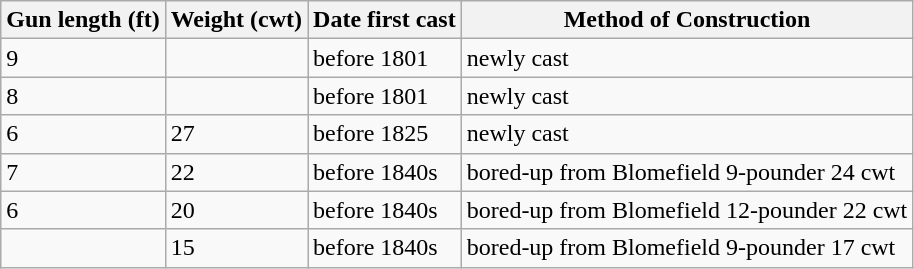<table class="wikitable">
<tr>
<th>Gun length (ft)</th>
<th>Weight (cwt)</th>
<th>Date first cast</th>
<th>Method of Construction</th>
</tr>
<tr>
<td>9</td>
<td></td>
<td>before 1801</td>
<td>newly cast</td>
</tr>
<tr>
<td>8</td>
<td></td>
<td>before 1801</td>
<td>newly cast</td>
</tr>
<tr>
<td>6</td>
<td>27</td>
<td>before 1825</td>
<td>newly cast</td>
</tr>
<tr>
<td>7</td>
<td>22</td>
<td>before 1840s</td>
<td>bored-up from Blomefield 9-pounder 24 cwt</td>
</tr>
<tr>
<td>6</td>
<td>20</td>
<td>before 1840s</td>
<td>bored-up from Blomefield 12-pounder 22 cwt</td>
</tr>
<tr>
<td></td>
<td>15</td>
<td>before 1840s</td>
<td>bored-up from Blomefield 9-pounder 17 cwt</td>
</tr>
</table>
